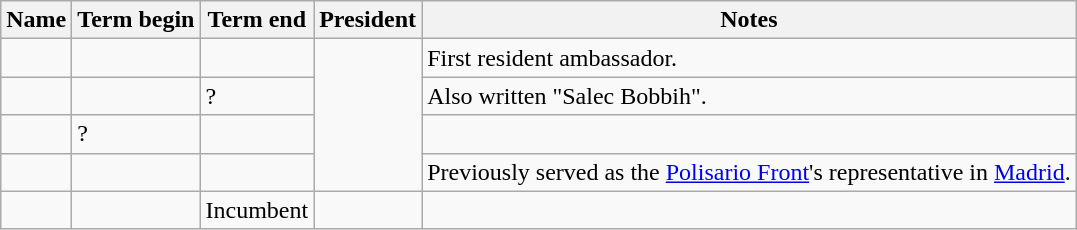<table class="wikitable sortable"  text-align:center;">
<tr>
<th scope="col">Name</th>
<th scope="col">Term begin</th>
<th scope="col">Term end</th>
<th scope="col">President</th>
<th scope="col" class="unsortable">Notes</th>
</tr>
<tr>
<td scope="row"></td>
<td></td>
<td></td>
<td rowspan=4></td>
<td>First resident ambassador.</td>
</tr>
<tr>
<td scope="row"></td>
<td></td>
<td>?</td>
<td>Also written "Salec Bobbih".</td>
</tr>
<tr>
<td scope="row"></td>
<td>?</td>
<td></td>
<td></td>
</tr>
<tr>
<td scope="row"></td>
<td></td>
<td></td>
<td>Previously served as the <a href='#'>Polisario Front</a>'s representative in <a href='#'>Madrid</a>.</td>
</tr>
<tr>
<td scope="row"></td>
<td></td>
<td>Incumbent</td>
<td></td>
<td></td>
</tr>
</table>
